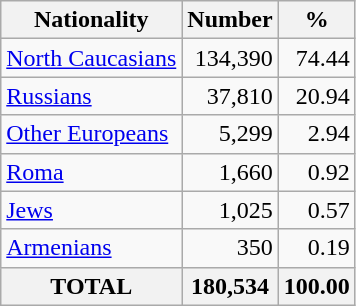<table class="wikitable sortable">
<tr>
<th>Nationality</th>
<th>Number</th>
<th>%</th>
</tr>
<tr>
<td><a href='#'>North Caucasians</a></td>
<td align="right">134,390</td>
<td align="right">74.44</td>
</tr>
<tr>
<td><a href='#'>Russians</a></td>
<td align="right">37,810</td>
<td align="right">20.94</td>
</tr>
<tr>
<td><a href='#'>Other Europeans</a></td>
<td align="right">5,299</td>
<td align="right">2.94</td>
</tr>
<tr>
<td><a href='#'>Roma</a></td>
<td align="right">1,660</td>
<td align="right">0.92</td>
</tr>
<tr>
<td><a href='#'>Jews</a></td>
<td align="right">1,025</td>
<td align="right">0.57</td>
</tr>
<tr>
<td><a href='#'>Armenians</a></td>
<td align="right">350</td>
<td align="right">0.19</td>
</tr>
<tr>
<th>TOTAL</th>
<th>180,534</th>
<th>100.00</th>
</tr>
</table>
